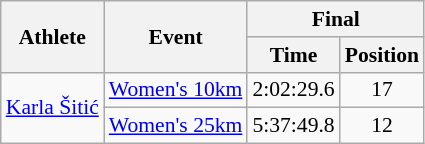<table class="wikitable" border="1" style="font-size:90%">
<tr>
<th rowspan=2>Athlete</th>
<th rowspan=2>Event</th>
<th colspan=2>Final</th>
</tr>
<tr>
<th>Time</th>
<th>Position</th>
</tr>
<tr>
<td rowspan=2><a href='#'>Karla Šitić</a></td>
<td><a href='#'>Women's 10km</a></td>
<td align=center>2:02:29.6</td>
<td align=center>17</td>
</tr>
<tr>
<td><a href='#'>Women's 25km</a></td>
<td align=center>5:37:49.8</td>
<td align=center>12</td>
</tr>
</table>
